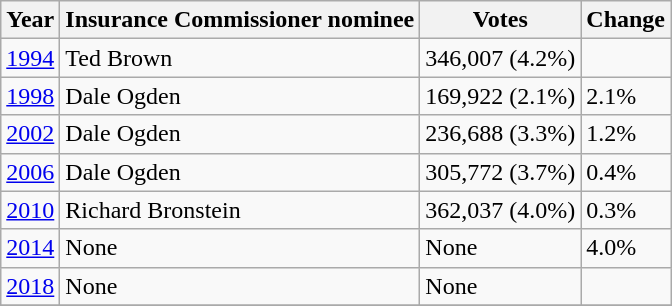<table class="wikitable">
<tr>
<th>Year</th>
<th>Insurance Commissioner nominee</th>
<th>Votes</th>
<th>Change</th>
</tr>
<tr>
<td><a href='#'>1994</a></td>
<td>Ted Brown</td>
<td>346,007 (4.2%)</td>
<td></td>
</tr>
<tr>
<td><a href='#'>1998</a></td>
<td>Dale Ogden</td>
<td>169,922 (2.1%)</td>
<td> 2.1%</td>
</tr>
<tr>
<td><a href='#'>2002</a></td>
<td>Dale Ogden</td>
<td>236,688 (3.3%)</td>
<td> 1.2%</td>
</tr>
<tr>
<td><a href='#'>2006</a></td>
<td>Dale Ogden</td>
<td>305,772 (3.7%)</td>
<td> 0.4%</td>
</tr>
<tr>
<td><a href='#'>2010</a></td>
<td>Richard Bronstein</td>
<td>362,037 (4.0%)</td>
<td> 0.3%</td>
</tr>
<tr>
<td><a href='#'>2014</a></td>
<td>None</td>
<td>None</td>
<td> 4.0%</td>
</tr>
<tr>
<td><a href='#'>2018</a></td>
<td>None</td>
<td>None</td>
<td></td>
</tr>
<tr>
</tr>
</table>
